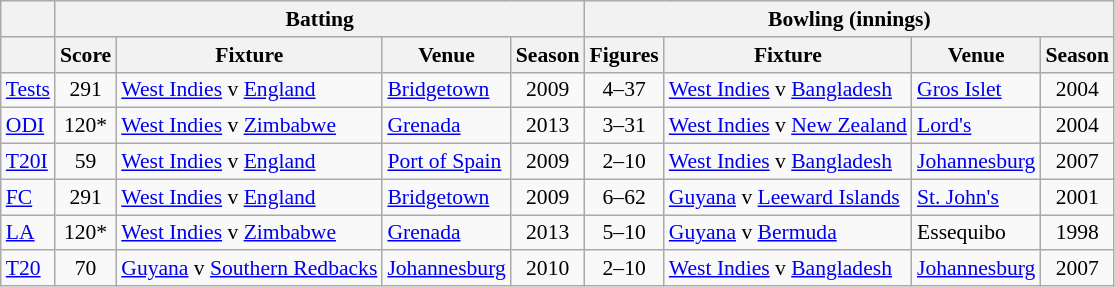<table class=wikitable style="font-size:90%">
<tr>
<th></th>
<th colspan="4">Batting</th>
<th colspan="4">Bowling (innings)</th>
</tr>
<tr>
<th></th>
<th>Score</th>
<th>Fixture</th>
<th>Venue</th>
<th>Season</th>
<th>Figures</th>
<th>Fixture</th>
<th>Venue</th>
<th>Season</th>
</tr>
<tr>
<td><a href='#'>Tests</a></td>
<td style="text-align:center;">291</td>
<td><a href='#'>West Indies</a> v <a href='#'>England</a></td>
<td><a href='#'>Bridgetown</a></td>
<td style="text-align:center;">2009</td>
<td style="text-align:center;">4–37</td>
<td><a href='#'>West Indies</a> v <a href='#'>Bangladesh</a></td>
<td><a href='#'>Gros Islet</a></td>
<td style="text-align:center;">2004</td>
</tr>
<tr>
<td><a href='#'>ODI</a></td>
<td style="text-align:center;">120*</td>
<td><a href='#'>West Indies</a> v <a href='#'>Zimbabwe</a></td>
<td><a href='#'>Grenada</a></td>
<td style="text-align:center;">2013</td>
<td style="text-align:center;">3–31</td>
<td><a href='#'>West Indies</a> v <a href='#'>New Zealand</a></td>
<td><a href='#'>Lord's</a></td>
<td style="text-align:center;">2004</td>
</tr>
<tr>
<td><a href='#'>T20I</a></td>
<td style="text-align:center;">59</td>
<td><a href='#'>West Indies</a> v <a href='#'>England</a></td>
<td><a href='#'>Port of Spain</a></td>
<td style="text-align:center;">2009</td>
<td style="text-align:center;">2–10</td>
<td><a href='#'>West Indies</a> v <a href='#'>Bangladesh</a></td>
<td><a href='#'>Johannesburg</a></td>
<td style="text-align:center;">2007</td>
</tr>
<tr>
<td><a href='#'>FC</a></td>
<td style="text-align:center;">291</td>
<td><a href='#'>West Indies</a> v <a href='#'>England</a></td>
<td><a href='#'>Bridgetown</a></td>
<td style="text-align:center;">2009</td>
<td style="text-align:center;">6–62</td>
<td><a href='#'>Guyana</a> v <a href='#'>Leeward Islands</a></td>
<td><a href='#'>St. John's</a></td>
<td style="text-align:center;">2001</td>
</tr>
<tr>
<td><a href='#'>LA</a></td>
<td style="text-align:center;">120*</td>
<td><a href='#'>West Indies</a> v <a href='#'>Zimbabwe</a></td>
<td><a href='#'>Grenada</a></td>
<td style="text-align:center;">2013</td>
<td style="text-align:center;">5–10</td>
<td><a href='#'>Guyana</a> v <a href='#'>Bermuda</a></td>
<td>Essequibo</td>
<td style="text-align:center;">1998</td>
</tr>
<tr>
<td><a href='#'>T20</a></td>
<td style="text-align:center;">70</td>
<td><a href='#'>Guyana</a> v <a href='#'>Southern Redbacks</a></td>
<td><a href='#'>Johannesburg</a></td>
<td style="text-align:center;">2010</td>
<td style="text-align:center;">2–10</td>
<td><a href='#'>West Indies</a> v <a href='#'>Bangladesh</a></td>
<td><a href='#'>Johannesburg</a></td>
<td style="text-align:center;">2007</td>
</tr>
</table>
